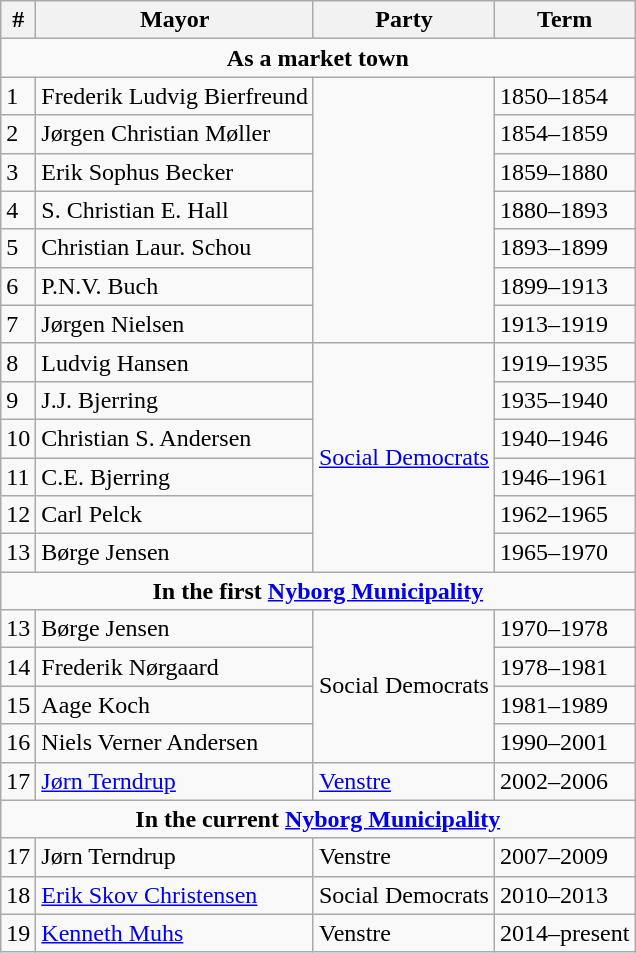<table class="wikitable">
<tr>
<th>#</th>
<th>Mayor</th>
<th>Party</th>
<th>Term</th>
</tr>
<tr>
<td colspan="4" style="text-align:center;"><strong>As a market town</strong></td>
</tr>
<tr>
<td>1</td>
<td>Frederik Ludvig Bierfreund</td>
<td rowspan="7"></td>
<td>1850–1854</td>
</tr>
<tr>
<td>2</td>
<td>Jørgen Christian Møller</td>
<td>1854–1859</td>
</tr>
<tr>
<td>3</td>
<td>Erik Sophus Becker</td>
<td>1859–1880</td>
</tr>
<tr>
<td>4</td>
<td>S. Christian E. Hall</td>
<td>1880–1893</td>
</tr>
<tr>
<td>5</td>
<td>Christian Laur. Schou</td>
<td>1893–1899</td>
</tr>
<tr>
<td>6</td>
<td>P.N.V. Buch</td>
<td>1899–1913</td>
</tr>
<tr>
<td>7</td>
<td>Jørgen Nielsen</td>
<td>1913–1919</td>
</tr>
<tr>
<td>8</td>
<td>Ludvig Hansen</td>
<td rowspan="6"><a href='#'>Social Democrats</a></td>
<td>1919–1935</td>
</tr>
<tr>
<td>9</td>
<td>J.J. Bjerring</td>
<td>1935–1940</td>
</tr>
<tr>
<td>10</td>
<td>Christian S. Andersen</td>
<td>1940–1946</td>
</tr>
<tr>
<td>11</td>
<td>C.E. Bjerring</td>
<td>1946–1961</td>
</tr>
<tr>
<td>12</td>
<td>Carl Pelck</td>
<td>1962–1965</td>
</tr>
<tr>
<td>13</td>
<td>Børge Jensen</td>
<td>1965–1970</td>
</tr>
<tr>
<td colspan="4" style="text-align:center;"><strong>In the first <a href='#'>Nyborg Municipality</a></strong></td>
</tr>
<tr>
<td>13</td>
<td>Børge Jensen</td>
<td rowspan="4">Social Democrats</td>
<td>1970–1978</td>
</tr>
<tr>
<td>14</td>
<td>Frederik Nørgaard</td>
<td>1978–1981</td>
</tr>
<tr>
<td>15</td>
<td>Aage Koch</td>
<td>1981–1989</td>
</tr>
<tr>
<td>16</td>
<td>Niels Verner Andersen</td>
<td>1990–2001</td>
</tr>
<tr>
<td>17</td>
<td><a href='#'>Jørn Terndrup</a></td>
<td><a href='#'>Venstre</a></td>
<td>2002–2006</td>
</tr>
<tr>
<td colspan="4" style="text-align:center;"><strong>In the current <a href='#'>Nyborg Municipality</a></strong></td>
</tr>
<tr>
<td>17</td>
<td>Jørn Terndrup</td>
<td>Venstre</td>
<td>2007–2009</td>
</tr>
<tr>
<td>18</td>
<td><a href='#'>Erik Skov Christensen</a></td>
<td>Social Democrats</td>
<td>2010–2013</td>
</tr>
<tr>
<td>19</td>
<td><a href='#'>Kenneth Muhs</a></td>
<td>Venstre</td>
<td>2014–present</td>
</tr>
</table>
